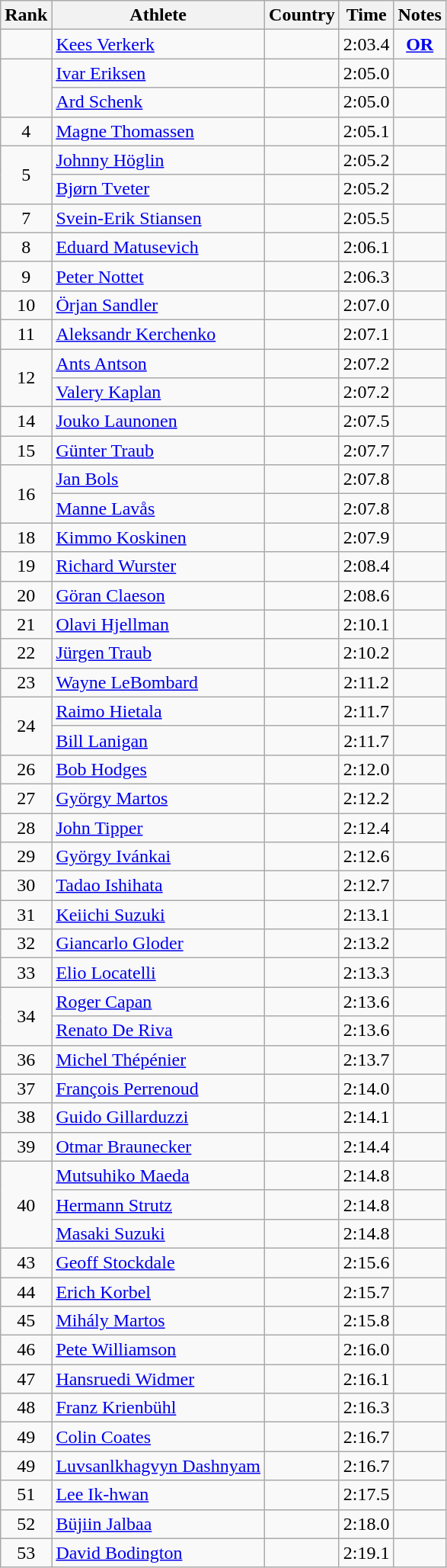<table class="wikitable sortable" style="text-align:center">
<tr>
<th>Rank</th>
<th>Athlete</th>
<th>Country</th>
<th>Time</th>
<th>Notes</th>
</tr>
<tr>
<td></td>
<td align=left><a href='#'>Kees Verkerk</a></td>
<td align=left></td>
<td>2:03.4</td>
<td><strong><a href='#'>OR</a></strong></td>
</tr>
<tr>
<td rowspan=2></td>
<td align=left><a href='#'>Ivar Eriksen</a></td>
<td align=left></td>
<td>2:05.0</td>
<td></td>
</tr>
<tr>
<td align=left><a href='#'>Ard Schenk</a></td>
<td align=left></td>
<td>2:05.0</td>
<td></td>
</tr>
<tr>
<td>4</td>
<td align=left><a href='#'>Magne Thomassen</a></td>
<td align=left></td>
<td>2:05.1</td>
<td></td>
</tr>
<tr>
<td rowspan=2>5</td>
<td align=left><a href='#'>Johnny Höglin</a></td>
<td align=left></td>
<td>2:05.2</td>
<td></td>
</tr>
<tr>
<td align=left><a href='#'>Bjørn Tveter</a></td>
<td align=left></td>
<td>2:05.2</td>
<td></td>
</tr>
<tr>
<td>7</td>
<td align=left><a href='#'>Svein-Erik Stiansen</a></td>
<td align=left></td>
<td>2:05.5</td>
<td></td>
</tr>
<tr>
<td>8</td>
<td align=left><a href='#'>Eduard Matusevich</a></td>
<td align=left></td>
<td>2:06.1</td>
<td></td>
</tr>
<tr>
<td>9</td>
<td align=left><a href='#'>Peter Nottet</a></td>
<td align=left></td>
<td>2:06.3</td>
<td></td>
</tr>
<tr>
<td>10</td>
<td align=left><a href='#'>Örjan Sandler</a></td>
<td align=left></td>
<td>2:07.0</td>
<td></td>
</tr>
<tr>
<td>11</td>
<td align=left><a href='#'>Aleksandr Kerchenko</a></td>
<td align=left></td>
<td>2:07.1</td>
<td></td>
</tr>
<tr>
<td rowspan=2>12</td>
<td align=left><a href='#'>Ants Antson</a></td>
<td align=left></td>
<td>2:07.2</td>
<td></td>
</tr>
<tr>
<td align=left><a href='#'>Valery Kaplan</a></td>
<td align=left></td>
<td>2:07.2</td>
<td></td>
</tr>
<tr>
<td>14</td>
<td align=left><a href='#'>Jouko Launonen</a></td>
<td align=left></td>
<td>2:07.5</td>
<td></td>
</tr>
<tr>
<td>15</td>
<td align=left><a href='#'>Günter Traub</a></td>
<td align=left></td>
<td>2:07.7</td>
<td></td>
</tr>
<tr>
<td rowspan=2>16</td>
<td align=left><a href='#'>Jan Bols</a></td>
<td align=left></td>
<td>2:07.8</td>
<td></td>
</tr>
<tr>
<td align=left><a href='#'>Manne Lavås</a></td>
<td align=left></td>
<td>2:07.8</td>
<td></td>
</tr>
<tr>
<td>18</td>
<td align=left><a href='#'>Kimmo Koskinen</a></td>
<td align=left></td>
<td>2:07.9</td>
<td></td>
</tr>
<tr>
<td>19</td>
<td align=left><a href='#'>Richard Wurster</a></td>
<td align=left></td>
<td>2:08.4</td>
<td></td>
</tr>
<tr>
<td>20</td>
<td align=left><a href='#'>Göran Claeson</a></td>
<td align=left></td>
<td>2:08.6</td>
<td></td>
</tr>
<tr>
<td>21</td>
<td align=left><a href='#'>Olavi Hjellman</a></td>
<td align=left></td>
<td>2:10.1</td>
<td></td>
</tr>
<tr>
<td>22</td>
<td align=left><a href='#'>Jürgen Traub</a></td>
<td align=left></td>
<td>2:10.2</td>
<td></td>
</tr>
<tr>
<td>23</td>
<td align=left><a href='#'>Wayne LeBombard</a></td>
<td align=left></td>
<td>2:11.2</td>
<td></td>
</tr>
<tr>
<td rowspan=2>24</td>
<td align=left><a href='#'>Raimo Hietala</a></td>
<td align=left></td>
<td>2:11.7</td>
<td></td>
</tr>
<tr>
<td align=left><a href='#'>Bill Lanigan</a></td>
<td align=left></td>
<td>2:11.7</td>
<td></td>
</tr>
<tr>
<td>26</td>
<td align=left><a href='#'>Bob Hodges</a></td>
<td align=left></td>
<td>2:12.0</td>
<td></td>
</tr>
<tr>
<td>27</td>
<td align=left><a href='#'>György Martos</a></td>
<td align=left></td>
<td>2:12.2</td>
<td></td>
</tr>
<tr>
<td>28</td>
<td align=left><a href='#'>John Tipper</a></td>
<td align=left></td>
<td>2:12.4</td>
<td></td>
</tr>
<tr>
<td>29</td>
<td align=left><a href='#'>György Ivánkai</a></td>
<td align=left></td>
<td>2:12.6</td>
<td></td>
</tr>
<tr>
<td>30</td>
<td align=left><a href='#'>Tadao Ishihata</a></td>
<td align=left></td>
<td>2:12.7</td>
<td></td>
</tr>
<tr>
<td>31</td>
<td align=left><a href='#'>Keiichi Suzuki</a></td>
<td align=left></td>
<td>2:13.1</td>
<td></td>
</tr>
<tr>
<td>32</td>
<td align=left><a href='#'>Giancarlo Gloder</a></td>
<td align=left></td>
<td>2:13.2</td>
<td></td>
</tr>
<tr>
<td>33</td>
<td align=left><a href='#'>Elio Locatelli</a></td>
<td align=left></td>
<td>2:13.3</td>
<td></td>
</tr>
<tr>
<td rowspan=2>34</td>
<td align=left><a href='#'>Roger Capan</a></td>
<td align=left></td>
<td>2:13.6</td>
<td></td>
</tr>
<tr>
<td align=left><a href='#'>Renato De Riva</a></td>
<td align=left></td>
<td>2:13.6</td>
<td></td>
</tr>
<tr>
<td>36</td>
<td align=left><a href='#'>Michel Thépénier</a></td>
<td align=left></td>
<td>2:13.7</td>
<td></td>
</tr>
<tr>
<td>37</td>
<td align=left><a href='#'>François Perrenoud</a></td>
<td align=left></td>
<td>2:14.0</td>
<td></td>
</tr>
<tr>
<td>38</td>
<td align=left><a href='#'>Guido Gillarduzzi</a></td>
<td align=left></td>
<td>2:14.1</td>
<td></td>
</tr>
<tr>
<td>39</td>
<td align=left><a href='#'>Otmar Braunecker</a></td>
<td align=left></td>
<td>2:14.4</td>
<td></td>
</tr>
<tr>
<td rowspan=3>40</td>
<td align=left><a href='#'>Mutsuhiko Maeda</a></td>
<td align=left></td>
<td>2:14.8</td>
<td></td>
</tr>
<tr>
<td align=left><a href='#'>Hermann Strutz</a></td>
<td align=left></td>
<td>2:14.8</td>
<td></td>
</tr>
<tr>
<td align=left><a href='#'>Masaki Suzuki</a></td>
<td align=left></td>
<td>2:14.8</td>
<td></td>
</tr>
<tr>
<td>43</td>
<td align=left><a href='#'>Geoff Stockdale</a></td>
<td align=left></td>
<td>2:15.6</td>
<td></td>
</tr>
<tr>
<td>44</td>
<td align=left><a href='#'>Erich Korbel</a></td>
<td align=left></td>
<td>2:15.7</td>
<td></td>
</tr>
<tr>
<td>45</td>
<td align=left><a href='#'>Mihály Martos</a></td>
<td align=left></td>
<td>2:15.8</td>
<td></td>
</tr>
<tr>
<td>46</td>
<td align=left><a href='#'>Pete Williamson</a></td>
<td align=left></td>
<td>2:16.0</td>
<td></td>
</tr>
<tr>
<td>47</td>
<td align=left><a href='#'>Hansruedi Widmer</a></td>
<td align=left></td>
<td>2:16.1</td>
<td></td>
</tr>
<tr>
<td>48</td>
<td align=left><a href='#'>Franz Krienbühl</a></td>
<td align=left></td>
<td>2:16.3</td>
<td></td>
</tr>
<tr>
<td>49</td>
<td align=left><a href='#'>Colin Coates</a></td>
<td align=left></td>
<td>2:16.7</td>
<td></td>
</tr>
<tr>
<td>49</td>
<td align=left><a href='#'>Luvsanlkhagvyn Dashnyam</a></td>
<td align=left></td>
<td>2:16.7</td>
<td></td>
</tr>
<tr>
<td>51</td>
<td align=left><a href='#'>Lee Ik-hwan</a></td>
<td align=left></td>
<td>2:17.5</td>
<td></td>
</tr>
<tr>
<td>52</td>
<td align=left><a href='#'>Büjiin Jalbaa</a></td>
<td align=left></td>
<td>2:18.0</td>
<td></td>
</tr>
<tr>
<td>53</td>
<td align=left><a href='#'>David Bodington</a></td>
<td align=left></td>
<td>2:19.1</td>
<td></td>
</tr>
</table>
